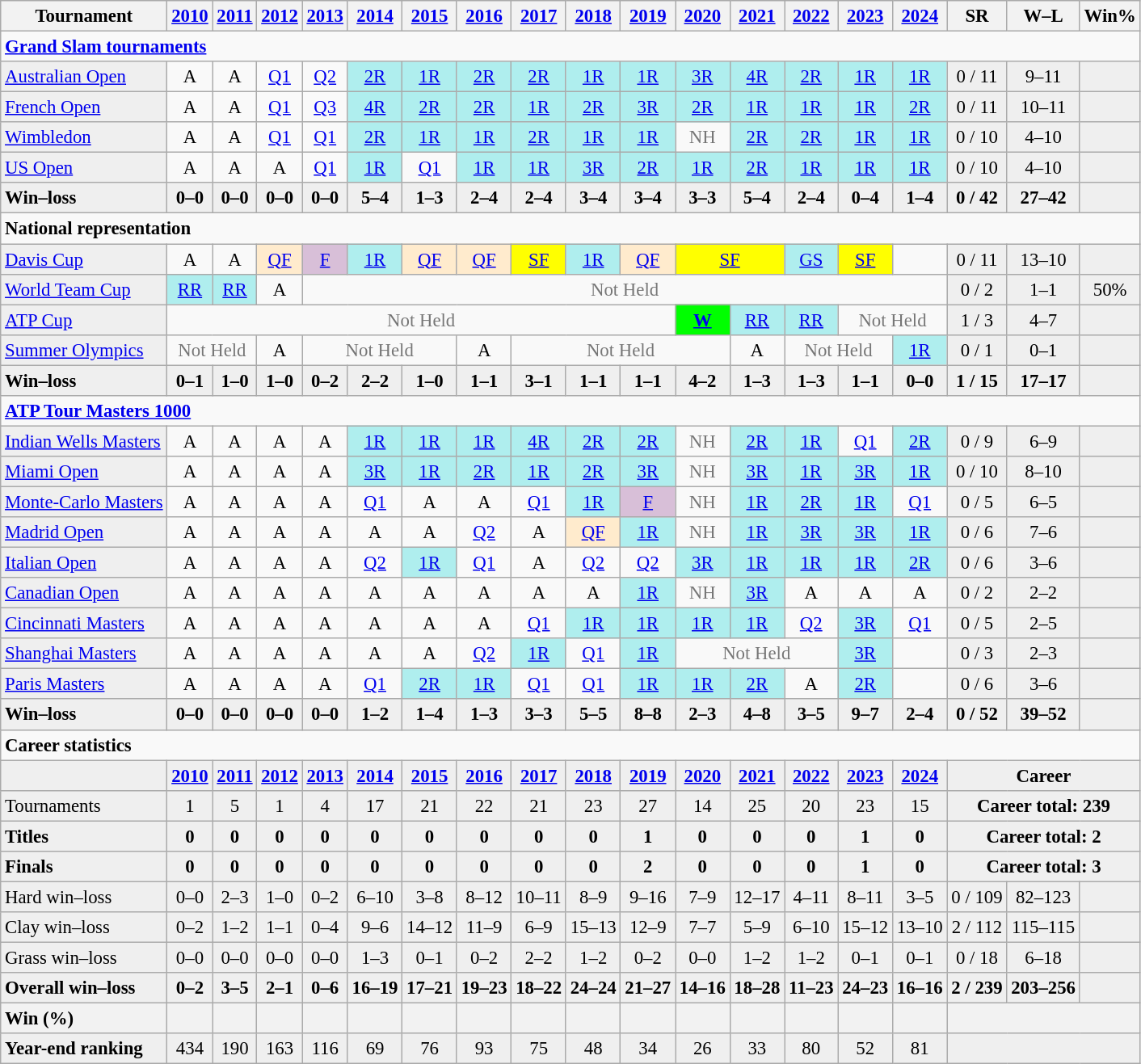<table class="wikitable nowrap" style=text-align:center;font-size:95%>
<tr>
<th>Tournament</th>
<th><a href='#'>2010</a></th>
<th><a href='#'>2011</a></th>
<th><a href='#'>2012</a></th>
<th><a href='#'>2013</a></th>
<th><a href='#'>2014</a></th>
<th><a href='#'>2015</a></th>
<th><a href='#'>2016</a></th>
<th><a href='#'>2017</a></th>
<th><a href='#'>2018</a></th>
<th><a href='#'>2019</a></th>
<th><a href='#'>2020</a></th>
<th><a href='#'>2021</a></th>
<th><a href='#'>2022</a></th>
<th><a href='#'>2023</a></th>
<th><a href='#'>2024</a></th>
<th>SR</th>
<th>W–L</th>
<th>Win%</th>
</tr>
<tr>
<td colspan="19" style="text-align:left;"><a href='#'><strong>Grand Slam tournaments</strong></a></td>
</tr>
<tr>
<td style="background:#efefef; text-align:left;"><a href='#'>Australian Open</a></td>
<td>A</td>
<td>A</td>
<td><a href='#'>Q1</a></td>
<td><a href='#'>Q2</a></td>
<td bgcolor=afeeee><a href='#'>2R</a></td>
<td bgcolor=afeeee><a href='#'>1R</a></td>
<td bgcolor=afeeee><a href='#'>2R</a></td>
<td bgcolor=afeeee><a href='#'>2R</a></td>
<td bgcolor=afeeee><a href='#'>1R</a></td>
<td bgcolor=afeeee><a href='#'>1R</a></td>
<td bgcolor=afeeee><a href='#'>3R</a></td>
<td bgcolor=afeeee><a href='#'>4R</a></td>
<td bgcolor=afeeee><a href='#'>2R</a></td>
<td bgcolor=afeeee><a href='#'>1R</a></td>
<td bgcolor=afeeee><a href='#'>1R</a></td>
<td style="background:#efefef;">0 / 11</td>
<td style="background:#efefef;">9–11</td>
<td style="background:#efefef;"></td>
</tr>
<tr>
<td style="background:#efefef; text-align:left;"><a href='#'>French Open</a></td>
<td>A</td>
<td>A</td>
<td><a href='#'>Q1</a></td>
<td><a href='#'>Q3</a></td>
<td bgcolor=afeeee><a href='#'>4R</a></td>
<td bgcolor=afeeee><a href='#'>2R</a></td>
<td bgcolor=afeeee><a href='#'>2R</a></td>
<td bgcolor=afeeee><a href='#'>1R</a></td>
<td bgcolor=afeeee><a href='#'>2R</a></td>
<td bgcolor=afeeee><a href='#'>3R</a></td>
<td bgcolor=afeeee><a href='#'>2R</a></td>
<td bgcolor=afeeee><a href='#'>1R</a></td>
<td bgcolor=afeeee><a href='#'>1R</a></td>
<td bgcolor=afeeee><a href='#'>1R</a></td>
<td bgcolor=afeeee><a href='#'>2R</a></td>
<td style="background:#efefef;">0 / 11</td>
<td style="background:#efefef;">10–11</td>
<td style="background:#efefef;"></td>
</tr>
<tr>
<td style="background:#efefef; text-align:left;"><a href='#'>Wimbledon</a></td>
<td>A</td>
<td>A</td>
<td><a href='#'>Q1</a></td>
<td><a href='#'>Q1</a></td>
<td bgcolor=afeeee><a href='#'>2R</a></td>
<td bgcolor=afeeee><a href='#'>1R</a></td>
<td bgcolor=afeeee><a href='#'>1R</a></td>
<td bgcolor=afeeee><a href='#'>2R</a></td>
<td bgcolor=afeeee><a href='#'>1R</a></td>
<td bgcolor=afeeee><a href='#'>1R</a></td>
<td style=color:#767676>NH</td>
<td bgcolor=afeeee><a href='#'>2R</a></td>
<td bgcolor=afeeee><a href='#'>2R</a></td>
<td bgcolor=afeeee><a href='#'>1R</a></td>
<td bgcolor=afeeee><a href='#'>1R</a></td>
<td style="background:#efefef;">0 / 10</td>
<td style="background:#efefef;">4–10</td>
<td style="background:#efefef;"></td>
</tr>
<tr>
<td style="background:#efefef; text-align:left;"><a href='#'>US Open</a></td>
<td>A</td>
<td>A</td>
<td>A</td>
<td><a href='#'>Q1</a></td>
<td bgcolor=afeeee><a href='#'>1R</a></td>
<td><a href='#'>Q1</a></td>
<td bgcolor=afeeee><a href='#'>1R</a></td>
<td bgcolor=afeeee><a href='#'>1R</a></td>
<td bgcolor=afeeee><a href='#'>3R</a></td>
<td bgcolor=afeeee><a href='#'>2R</a></td>
<td bgcolor=afeeee><a href='#'>1R</a></td>
<td bgcolor=afeeee><a href='#'>2R</a></td>
<td bgcolor=afeeee><a href='#'>1R</a></td>
<td bgcolor=afeeee><a href='#'>1R</a></td>
<td bgcolor=afeeee><a href='#'>1R</a></td>
<td style="background:#efefef;">0 / 10</td>
<td style="background:#efefef;">4–10</td>
<td style="background:#efefef;"></td>
</tr>
<tr style=font-weight:bold;background:#efefef>
<td style=text-align:left>Win–loss</td>
<td>0–0</td>
<td>0–0</td>
<td>0–0</td>
<td>0–0</td>
<td>5–4</td>
<td>1–3</td>
<td>2–4</td>
<td>2–4</td>
<td>3–4</td>
<td>3–4</td>
<td>3–3</td>
<td>5–4</td>
<td>2–4</td>
<td>0–4</td>
<td>1–4</td>
<td>0 / 42</td>
<td>27–42</td>
<td></td>
</tr>
<tr>
<td colspan="19" style="text-align:left;"><strong>National representation</strong></td>
</tr>
<tr>
<td style="background:#efefef; text-align:left;"><a href='#'>Davis Cup</a></td>
<td>A</td>
<td>A</td>
<td bgcolor=ffebcd><a href='#'>QF</a></td>
<td style="background:thistle;"><a href='#'>F</a></td>
<td bgcolor=afeeee><a href='#'>1R</a></td>
<td bgcolor=ffebcd><a href='#'>QF</a></td>
<td bgcolor=ffebcd><a href='#'>QF</a></td>
<td style="background:yellow;"><a href='#'>SF</a></td>
<td bgcolor=afeeee><a href='#'>1R</a></td>
<td bgcolor=ffebcd><a href='#'>QF</a></td>
<td colspan="2" style="background:yellow;"><a href='#'>SF</a></td>
<td bgcolor=afeeee><a href='#'>GS</a></td>
<td bgcolor=yellow><a href='#'>SF</a></td>
<td></td>
<td style="background:#efefef;">0 / 11</td>
<td style="background:#efefef;">13–10</td>
<td style="background:#efefef;"></td>
</tr>
<tr>
<td style="background:#efefef; text-align:left;"><a href='#'>World Team Cup</a></td>
<td bgcolor=afeeee><a href='#'>RR</a></td>
<td bgcolor=afeeee><a href='#'>RR</a></td>
<td>A</td>
<td colspan=12 style=color:#767676>Not Held</td>
<td style="background:#efefef;">0 / 2</td>
<td style="background:#efefef;">1–1</td>
<td style="background:#efefef;">50%</td>
</tr>
<tr>
<td style="background:#efefef; text-align:left;"><a href='#'>ATP Cup</a></td>
<td colspan=10 style=color:#767676>Not Held</td>
<td style=background:lime><a href='#'><strong>W</strong></a></td>
<td style=background:#afeeee><a href='#'>RR</a></td>
<td style=background:#afeeee><a href='#'>RR</a></td>
<td style="color:#767676;" colspan=2>Not Held</td>
<td style=background:#efefef>1 / 3</td>
<td style=background:#efefef>4–7</td>
<td style=background:#efefef></td>
</tr>
<tr>
<td style="background:#efefef; text-align:left;"><a href='#'>Summer Olympics</a></td>
<td colspan=2 style=color:#767676>Not Held</td>
<td>A</td>
<td colspan=3 style=color:#767676>Not Held</td>
<td>A</td>
<td colspan=4 style=color:#767676>Not Held</td>
<td>A</td>
<td colspan=2 style=color:#767676>Not Held</td>
<td bgcolor=afeeee><a href='#'>1R</a></td>
<td style="background:#efefef;">0 / 1</td>
<td style="background:#efefef;">0–1</td>
<td style=background:#efefef></td>
</tr>
<tr style=font-weight:bold;background:#efefef>
<td style=text-align:left>Win–loss</td>
<td>0–1</td>
<td>1–0</td>
<td>1–0</td>
<td>0–2</td>
<td>2–2</td>
<td>1–0</td>
<td>1–1</td>
<td>3–1</td>
<td>1–1</td>
<td>1–1</td>
<td>4–2</td>
<td>1–3</td>
<td>1–3</td>
<td>1–1</td>
<td>0–0</td>
<td>1 / 15</td>
<td>17–17</td>
<td></td>
</tr>
<tr>
<td colspan="19" style="text-align:left;"><strong><a href='#'>ATP Tour Masters 1000</a></strong></td>
</tr>
<tr>
<td style="background:#efefef; text-align:left;"><a href='#'>Indian Wells Masters</a></td>
<td>A</td>
<td>A</td>
<td>A</td>
<td>A</td>
<td bgcolor=afeeee><a href='#'>1R</a></td>
<td bgcolor=afeeee><a href='#'>1R</a></td>
<td bgcolor=afeeee><a href='#'>1R</a></td>
<td bgcolor=afeeee><a href='#'>4R</a></td>
<td bgcolor=afeeee><a href='#'>2R</a></td>
<td bgcolor=afeeee><a href='#'>2R</a></td>
<td style=color:#767676>NH</td>
<td bgcolor=afeeee><a href='#'>2R</a></td>
<td bgcolor=afeeee><a href='#'>1R</a></td>
<td><a href='#'>Q1</a></td>
<td bgcolor=afeeee><a href='#'>2R</a></td>
<td style="background:#efefef;">0 / 9</td>
<td style="background:#efefef;">6–9</td>
<td style="background:#efefef;"></td>
</tr>
<tr>
<td style="background:#efefef; text-align:left;"><a href='#'>Miami Open</a></td>
<td>A</td>
<td>A</td>
<td>A</td>
<td>A</td>
<td bgcolor=afeeee><a href='#'>3R</a></td>
<td bgcolor=afeeee><a href='#'>1R</a></td>
<td bgcolor=afeeee><a href='#'>2R</a></td>
<td bgcolor=afeeee><a href='#'>1R</a></td>
<td bgcolor=afeeee><a href='#'>2R</a></td>
<td bgcolor=afeeee><a href='#'>3R</a></td>
<td style=color:#767676>NH</td>
<td bgcolor=afeeee><a href='#'>3R</a></td>
<td bgcolor=afeeee><a href='#'>1R</a></td>
<td bgcolor=afeeee><a href='#'>3R</a></td>
<td bgcolor=afeeee><a href='#'>1R</a></td>
<td style="background:#efefef;">0 / 10</td>
<td style="background:#efefef;">8–10</td>
<td style="background:#efefef;"></td>
</tr>
<tr>
<td style="background:#efefef; text-align:left;"><a href='#'>Monte-Carlo Masters</a></td>
<td>A</td>
<td>A</td>
<td>A</td>
<td>A</td>
<td><a href='#'>Q1</a></td>
<td>A</td>
<td>A</td>
<td><a href='#'>Q1</a></td>
<td bgcolor=afeeee><a href='#'>1R</a></td>
<td bgcolor=thistle><a href='#'>F</a></td>
<td style=color:#767676>NH</td>
<td bgcolor=afeeee><a href='#'>1R</a></td>
<td bgcolor=afeeee><a href='#'>2R</a></td>
<td bgcolor=afeeee><a href='#'>1R</a></td>
<td><a href='#'>Q1</a></td>
<td style="background:#efefef;">0 / 5</td>
<td style="background:#efefef;">6–5</td>
<td style="background:#efefef;"></td>
</tr>
<tr>
<td style="background:#efefef; text-align:left;"><a href='#'>Madrid Open</a></td>
<td>A</td>
<td>A</td>
<td>A</td>
<td>A</td>
<td>A</td>
<td>A</td>
<td><a href='#'>Q2</a></td>
<td>A</td>
<td bgcolor=ffebcd><a href='#'>QF</a></td>
<td bgcolor=afeeee><a href='#'>1R</a></td>
<td style=color:#767676>NH</td>
<td bgcolor=afeeee><a href='#'>1R</a></td>
<td bgcolor=afeeee><a href='#'>3R</a></td>
<td bgcolor=afeeee><a href='#'>3R</a></td>
<td bgcolor=afeeee><a href='#'>1R</a></td>
<td style="background:#efefef;">0 / 6</td>
<td style="background:#efefef;">7–6</td>
<td style="background:#efefef;"></td>
</tr>
<tr>
<td style="background:#efefef; text-align:left;"><a href='#'>Italian Open</a></td>
<td>A</td>
<td>A</td>
<td>A</td>
<td>A</td>
<td><a href='#'>Q2</a></td>
<td bgcolor=afeeee><a href='#'>1R</a></td>
<td><a href='#'>Q1</a></td>
<td>A</td>
<td><a href='#'>Q2</a></td>
<td><a href='#'>Q2</a></td>
<td bgcolor=afeeee><a href='#'>3R</a></td>
<td bgcolor=afeeee><a href='#'>1R</a></td>
<td bgcolor=afeeee><a href='#'>1R</a></td>
<td bgcolor=afeeee><a href='#'>1R</a></td>
<td bgcolor=afeeee><a href='#'>2R</a></td>
<td style="background:#efefef;">0 / 6</td>
<td style="background:#efefef;">3–6</td>
<td style="background:#efefef;"></td>
</tr>
<tr>
<td style="background:#efefef; text-align:left;"><a href='#'>Canadian Open</a></td>
<td>A</td>
<td>A</td>
<td>A</td>
<td>A</td>
<td>A</td>
<td>A</td>
<td>A</td>
<td>A</td>
<td>A</td>
<td bgcolor=afeeee><a href='#'>1R</a></td>
<td style=color:#767676>NH</td>
<td bgcolor=afeeee><a href='#'>3R</a></td>
<td>A</td>
<td>A</td>
<td>A</td>
<td style="background:#efefef;">0 / 2</td>
<td style="background:#efefef;">2–2</td>
<td style="background:#efefef;"></td>
</tr>
<tr>
<td style="background:#efefef; text-align:left;"><a href='#'>Cincinnati Masters</a></td>
<td>A</td>
<td>A</td>
<td>A</td>
<td>A</td>
<td>A</td>
<td>A</td>
<td>A</td>
<td><a href='#'>Q1</a></td>
<td bgcolor=afeeee><a href='#'>1R</a></td>
<td bgcolor=afeeee><a href='#'>1R</a></td>
<td bgcolor=afeeee><a href='#'>1R</a></td>
<td bgcolor=afeeee><a href='#'>1R</a></td>
<td><a href='#'>Q2</a></td>
<td bgcolor=afeeee><a href='#'>3R</a></td>
<td><a href='#'>Q1</a></td>
<td style="background:#efefef;">0 / 5</td>
<td style="background:#efefef;">2–5</td>
<td style="background:#efefef;"></td>
</tr>
<tr>
<td style="background:#efefef; text-align:left;"><a href='#'>Shanghai Masters</a></td>
<td>A</td>
<td>A</td>
<td>A</td>
<td>A</td>
<td>A</td>
<td>A</td>
<td><a href='#'>Q2</a></td>
<td bgcolor=afeeee><a href='#'>1R</a></td>
<td><a href='#'>Q1</a></td>
<td bgcolor=afeeee><a href='#'>1R</a></td>
<td colspan=3 style=color:#767676>Not Held</td>
<td bgcolor=afeeee><a href='#'>3R</a></td>
<td></td>
<td style="background:#efefef;">0 / 3</td>
<td style="background:#efefef;">2–3</td>
<td style="background:#efefef;"></td>
</tr>
<tr>
<td style="background:#efefef; text-align:left;"><a href='#'>Paris Masters</a></td>
<td>A</td>
<td>A</td>
<td>A</td>
<td>A</td>
<td><a href='#'>Q1</a></td>
<td bgcolor=afeeee><a href='#'>2R</a></td>
<td bgcolor=afeeee><a href='#'>1R</a></td>
<td><a href='#'>Q1</a></td>
<td><a href='#'>Q1</a></td>
<td bgcolor=afeeee><a href='#'>1R</a></td>
<td bgcolor=afeeee><a href='#'>1R</a></td>
<td bgcolor=afeeee><a href='#'>2R</a></td>
<td>A</td>
<td bgcolor=afeeee><a href='#'>2R</a></td>
<td></td>
<td style="background:#efefef;">0 / 6</td>
<td style="background:#efefef;">3–6</td>
<td style="background:#efefef;"></td>
</tr>
<tr style=font-weight:bold;background:#efefef>
<td style=text-align:left>Win–loss</td>
<td>0–0</td>
<td>0–0</td>
<td>0–0</td>
<td>0–0</td>
<td>1–2</td>
<td>1–4</td>
<td>1–3</td>
<td>3–3</td>
<td>5–5</td>
<td>8–8</td>
<td>2–3</td>
<td>4–8</td>
<td>3–5</td>
<td>9–7</td>
<td>2–4</td>
<td>0 / 52</td>
<td>39–52</td>
<td></td>
</tr>
<tr>
<td colspan="19" style="text-align:left;"><strong>Career statistics</strong></td>
</tr>
<tr style=font-weight:bold;background:#efefef>
<td></td>
<td><a href='#'>2010</a></td>
<td><a href='#'>2011</a></td>
<td><a href='#'>2012</a></td>
<td><a href='#'>2013</a></td>
<td><a href='#'>2014</a></td>
<td><a href='#'>2015</a></td>
<td><a href='#'>2016</a></td>
<td><a href='#'>2017</a></td>
<td><a href='#'>2018</a></td>
<td><a href='#'>2019</a></td>
<td><a href='#'>2020</a></td>
<td><a href='#'>2021</a></td>
<td><a href='#'>2022</a></td>
<td><a href='#'>2023</a></td>
<td><a href='#'>2024</a></td>
<td colspan=3>Career</td>
</tr>
<tr style="background:#efefef;">
<td style=text-align:left>Tournaments</td>
<td>1</td>
<td>5</td>
<td>1</td>
<td>4</td>
<td>17</td>
<td>21</td>
<td>22</td>
<td>21</td>
<td>23</td>
<td>27</td>
<td>14</td>
<td>25</td>
<td>20</td>
<td>23</td>
<td>15</td>
<td colspan=3><strong>Career total: 239</strong></td>
</tr>
<tr style=font-weight:bold;background:#efefef>
<td style=text-align:left>Titles</td>
<td>0</td>
<td>0</td>
<td>0</td>
<td>0</td>
<td>0</td>
<td>0</td>
<td>0</td>
<td>0</td>
<td>0</td>
<td>1</td>
<td>0</td>
<td>0</td>
<td>0</td>
<td>1</td>
<td>0</td>
<td colspan=3>Career total: 2</td>
</tr>
<tr style=font-weight:bold;background:#efefef>
<td style=text-align:left>Finals</td>
<td>0</td>
<td>0</td>
<td>0</td>
<td>0</td>
<td>0</td>
<td>0</td>
<td>0</td>
<td>0</td>
<td>0</td>
<td>2</td>
<td>0</td>
<td>0</td>
<td>0</td>
<td>1</td>
<td>0</td>
<td colspan=3>Career total: 3</td>
</tr>
<tr style=background:#efefef>
<td style=text-align:left>Hard win–loss</td>
<td>0–0</td>
<td>2–3</td>
<td>1–0</td>
<td>0–2</td>
<td>6–10</td>
<td>3–8</td>
<td>8–12</td>
<td>10–11</td>
<td>8–9</td>
<td>9–16</td>
<td>7–9</td>
<td>12–17</td>
<td>4–11</td>
<td>8–11</td>
<td>3–5</td>
<td>0 / 109</td>
<td>82–123</td>
<td></td>
</tr>
<tr style=background:#efefef>
<td style=text-align:left>Clay win–loss</td>
<td>0–2</td>
<td>1–2</td>
<td>1–1</td>
<td>0–4</td>
<td>9–6</td>
<td>14–12</td>
<td>11–9</td>
<td>6–9</td>
<td>15–13</td>
<td>12–9</td>
<td>7–7</td>
<td>5–9</td>
<td>6–10</td>
<td>15–12</td>
<td>13–10</td>
<td>2 / 112</td>
<td>115–115</td>
<td></td>
</tr>
<tr style=background:#efefef>
<td style=text-align:left>Grass win–loss</td>
<td>0–0</td>
<td>0–0</td>
<td>0–0</td>
<td>0–0</td>
<td>1–3</td>
<td>0–1</td>
<td>0–2</td>
<td>2–2</td>
<td>1–2</td>
<td>0–2</td>
<td>0–0</td>
<td>1–2</td>
<td>1–2</td>
<td>0–1</td>
<td>0–1</td>
<td>0 / 18</td>
<td>6–18</td>
<td></td>
</tr>
<tr style=font-weight:bold;background:#efefef>
<td style=text-align:left>Overall win–loss</td>
<td>0–2</td>
<td>3–5</td>
<td>2–1</td>
<td>0–6</td>
<td>16–19</td>
<td>17–21</td>
<td>19–23</td>
<td>18–22</td>
<td>24–24</td>
<td>21–27</td>
<td>14–16</td>
<td>18–28</td>
<td>11–23</td>
<td>24–23</td>
<td>16–16</td>
<td>2 / 239</td>
<td>203–256</td>
<td></td>
</tr>
<tr style=background:#efefef>
<th style=text-align:left>Win (%)</th>
<th></th>
<th></th>
<th></th>
<th></th>
<th></th>
<th></th>
<th></th>
<th></th>
<th></th>
<th></th>
<th></th>
<th></th>
<th></th>
<th></th>
<th></th>
<th colspan=3></th>
</tr>
<tr style="background:#efefef;">
<td align=left><strong>Year-end ranking</strong></td>
<td>434</td>
<td>190</td>
<td>163</td>
<td>116</td>
<td>69</td>
<td>76</td>
<td>93</td>
<td>75</td>
<td>48</td>
<td>34</td>
<td>26</td>
<td>33</td>
<td>80</td>
<td>52</td>
<td>81</td>
<td colspan=3></td>
</tr>
</table>
